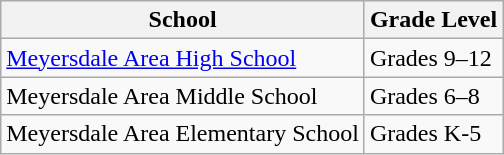<table class="wikitable">
<tr>
<th>School</th>
<th>Grade Level</th>
</tr>
<tr>
<td><a href='#'>Meyersdale Area High School</a></td>
<td>Grades 9–12</td>
</tr>
<tr>
<td>Meyersdale Area Middle School</td>
<td>Grades 6–8</td>
</tr>
<tr>
<td>Meyersdale Area Elementary School</td>
<td>Grades K-5</td>
</tr>
</table>
